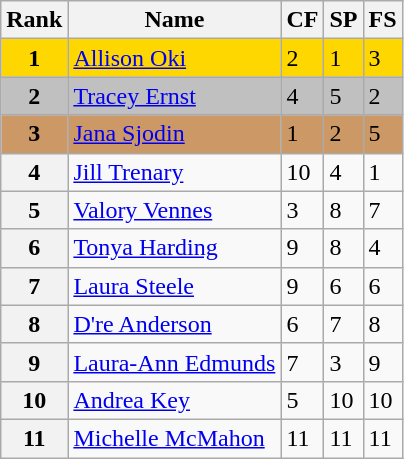<table class="wikitable">
<tr>
<th>Rank</th>
<th>Name</th>
<th>CF</th>
<th>SP</th>
<th>FS</th>
</tr>
<tr bgcolor="gold">
<td align="center"><strong>1</strong></td>
<td><a href='#'>Allison Oki</a></td>
<td>2</td>
<td>1</td>
<td>3</td>
</tr>
<tr bgcolor="silver">
<td align="center"><strong>2</strong></td>
<td><a href='#'>Tracey Ernst</a></td>
<td>4</td>
<td>5</td>
<td>2</td>
</tr>
<tr bgcolor="cc9966">
<td align="center"><strong>3</strong></td>
<td><a href='#'>Jana Sjodin</a></td>
<td>1</td>
<td>2</td>
<td>5</td>
</tr>
<tr>
<th>4</th>
<td><a href='#'>Jill Trenary</a></td>
<td>10</td>
<td>4</td>
<td>1</td>
</tr>
<tr>
<th>5</th>
<td><a href='#'>Valory Vennes</a></td>
<td>3</td>
<td>8</td>
<td>7</td>
</tr>
<tr>
<th>6</th>
<td><a href='#'>Tonya Harding</a></td>
<td>9</td>
<td>8</td>
<td>4</td>
</tr>
<tr>
<th>7</th>
<td><a href='#'>Laura Steele</a></td>
<td>9</td>
<td>6</td>
<td>6</td>
</tr>
<tr>
<th>8</th>
<td><a href='#'>D're Anderson</a></td>
<td>6</td>
<td>7</td>
<td>8</td>
</tr>
<tr>
<th>9</th>
<td><a href='#'>Laura-Ann Edmunds</a></td>
<td>7</td>
<td>3</td>
<td>9</td>
</tr>
<tr>
<th>10</th>
<td><a href='#'>Andrea Key</a></td>
<td>5</td>
<td>10</td>
<td>10</td>
</tr>
<tr>
<th>11</th>
<td><a href='#'>Michelle McMahon</a></td>
<td>11</td>
<td>11</td>
<td>11</td>
</tr>
</table>
